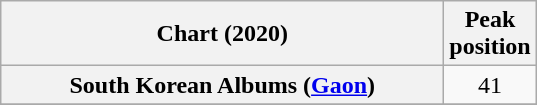<table class="wikitable plainrowheaders" style="text-align:center">
<tr>
<th>Chart (2020)</th>
<th>Peak<br>position</th>
</tr>
<tr>
<th scope="row" style="width:18em;">South Korean Albums (<a href='#'>Gaon</a>)</th>
<td>41</td>
</tr>
<tr>
</tr>
</table>
